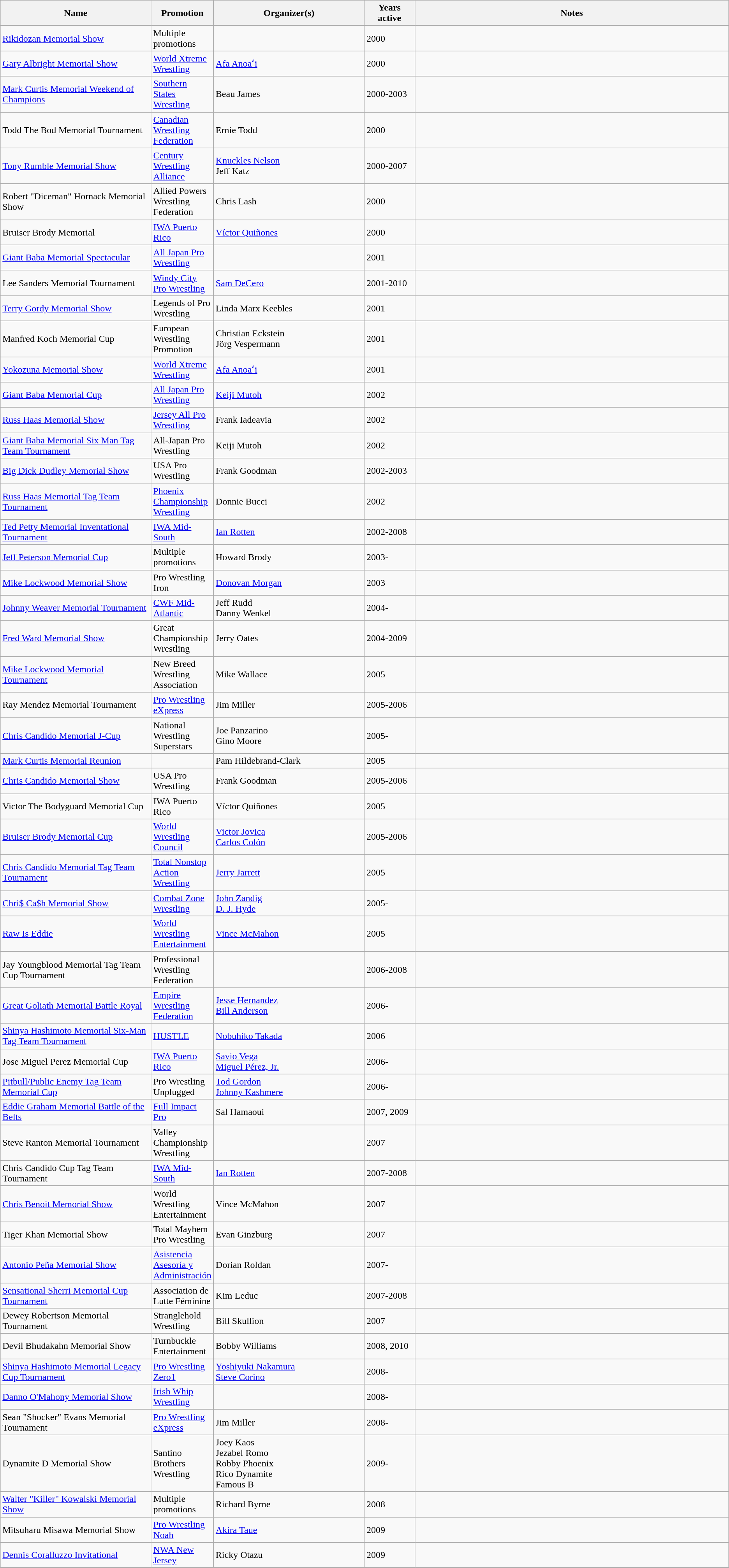<table class=wikitable>
<tr>
<th width="21%">Name</th>
<th width="7%">Promotion</th>
<th width="21%">Organizer(s)</th>
<th width="7%">Years active</th>
<th width="55%">Notes</th>
</tr>
<tr>
<td><a href='#'>Rikidozan Memorial Show</a></td>
<td>Multiple promotions</td>
<td></td>
<td>2000 </td>
<td></td>
</tr>
<tr>
<td><a href='#'>Gary Albright Memorial Show</a></td>
<td><a href='#'>World Xtreme Wrestling</a></td>
<td><a href='#'>Afa Anoaʻi</a></td>
<td>2000 </td>
<td></td>
</tr>
<tr>
<td><a href='#'>Mark Curtis Memorial Weekend of Champions</a></td>
<td><a href='#'>Southern States Wrestling</a></td>
<td>Beau James</td>
<td>2000-2003 </td>
<td></td>
</tr>
<tr>
<td>Todd The Bod Memorial Tournament</td>
<td><a href='#'>Canadian Wrestling Federation</a></td>
<td>Ernie Todd</td>
<td>2000 </td>
<td></td>
</tr>
<tr>
<td><a href='#'>Tony Rumble Memorial Show</a></td>
<td><a href='#'>Century Wrestling Alliance</a></td>
<td><a href='#'>Knuckles Nelson</a><br>Jeff Katz</td>
<td>2000-2007 </td>
<td></td>
</tr>
<tr>
<td>Robert "Diceman" Hornack Memorial Show</td>
<td>Allied Powers Wrestling Federation</td>
<td>Chris Lash</td>
<td>2000 </td>
<td></td>
</tr>
<tr>
<td>Bruiser Brody Memorial</td>
<td><a href='#'>IWA Puerto Rico</a></td>
<td><a href='#'>Víctor Quiñones</a></td>
<td>2000 </td>
<td></td>
</tr>
<tr>
<td><a href='#'>Giant Baba Memorial Spectacular</a></td>
<td><a href='#'>All Japan Pro Wrestling</a></td>
<td></td>
<td>2001 </td>
<td></td>
</tr>
<tr>
<td>Lee Sanders Memorial Tournament</td>
<td><a href='#'>Windy City Pro Wrestling</a></td>
<td><a href='#'>Sam DeCero</a></td>
<td>2001-2010 </td>
<td></td>
</tr>
<tr>
<td><a href='#'>Terry Gordy Memorial Show</a></td>
<td>Legends of Pro Wrestling</td>
<td>Linda Marx Keebles</td>
<td>2001 </td>
<td></td>
</tr>
<tr>
<td>Manfred Koch Memorial Cup</td>
<td>European Wrestling Promotion</td>
<td>Christian Eckstein<br>Jörg Vespermann</td>
<td>2001 </td>
<td></td>
</tr>
<tr>
<td><a href='#'>Yokozuna Memorial Show</a></td>
<td><a href='#'>World Xtreme Wrestling</a></td>
<td><a href='#'>Afa Anoaʻi</a></td>
<td>2001 </td>
<td></td>
</tr>
<tr>
<td><a href='#'>Giant Baba Memorial Cup</a></td>
<td><a href='#'>All Japan Pro Wrestling</a></td>
<td><a href='#'>Keiji Mutoh</a></td>
<td>2002 </td>
<td></td>
</tr>
<tr>
<td><a href='#'>Russ Haas Memorial Show</a></td>
<td><a href='#'>Jersey All Pro Wrestling</a></td>
<td>Frank Iadeavia</td>
<td>2002 </td>
<td></td>
</tr>
<tr>
<td><a href='#'>Giant Baba Memorial Six Man Tag Team Tournament</a></td>
<td>All-Japan Pro Wrestling</td>
<td>Keiji Mutoh</td>
<td>2002 </td>
<td></td>
</tr>
<tr>
<td><a href='#'>Big Dick Dudley Memorial Show</a></td>
<td>USA Pro Wrestling</td>
<td>Frank Goodman</td>
<td>2002-2003 </td>
<td></td>
</tr>
<tr>
<td><a href='#'>Russ Haas Memorial Tag Team Tournament</a></td>
<td><a href='#'>Phoenix Championship Wrestling</a></td>
<td>Donnie Bucci</td>
<td>2002 </td>
<td></td>
</tr>
<tr>
<td><a href='#'>Ted Petty Memorial Inventational Tournament</a></td>
<td><a href='#'>IWA Mid-South</a></td>
<td><a href='#'>Ian Rotten</a></td>
<td>2002-2008 </td>
<td></td>
</tr>
<tr>
<td><a href='#'>Jeff Peterson Memorial Cup</a></td>
<td>Multiple promotions</td>
<td>Howard Brody</td>
<td>2003- </td>
<td></td>
</tr>
<tr>
<td><a href='#'>Mike Lockwood Memorial Show</a></td>
<td>Pro Wrestling Iron</td>
<td><a href='#'>Donovan Morgan</a></td>
<td>2003 </td>
<td></td>
</tr>
<tr>
<td><a href='#'>Johnny Weaver Memorial Tournament</a></td>
<td><a href='#'>CWF Mid-Atlantic</a></td>
<td>Jeff Rudd<br>Danny Wenkel</td>
<td>2004- </td>
<td></td>
</tr>
<tr>
<td><a href='#'>Fred Ward Memorial Show</a></td>
<td>Great Championship Wrestling</td>
<td>Jerry Oates</td>
<td>2004-2009 </td>
<td></td>
</tr>
<tr>
<td><a href='#'>Mike Lockwood Memorial Tournament</a></td>
<td>New Breed Wrestling Association</td>
<td>Mike Wallace</td>
<td>2005 </td>
<td></td>
</tr>
<tr>
<td>Ray Mendez Memorial Tournament</td>
<td><a href='#'>Pro Wrestling eXpress</a></td>
<td>Jim Miller</td>
<td>2005-2006 </td>
<td></td>
</tr>
<tr>
<td><a href='#'>Chris Candido Memorial J-Cup</a></td>
<td>National Wrestling Superstars</td>
<td>Joe Panzarino<br>Gino Moore</td>
<td>2005- </td>
<td></td>
</tr>
<tr>
<td><a href='#'>Mark Curtis Memorial Reunion</a></td>
<td></td>
<td>Pam Hildebrand-Clark</td>
<td>2005 </td>
<td></td>
</tr>
<tr>
<td><a href='#'>Chris Candido Memorial Show</a></td>
<td>USA Pro Wrestling</td>
<td>Frank Goodman</td>
<td>2005-2006 </td>
<td></td>
</tr>
<tr>
<td>Victor The Bodyguard Memorial Cup</td>
<td>IWA Puerto Rico</td>
<td>Víctor Quiñones</td>
<td>2005 </td>
<td></td>
</tr>
<tr>
<td><a href='#'>Bruiser Brody Memorial Cup</a></td>
<td><a href='#'>World Wrestling Council</a></td>
<td><a href='#'>Victor Jovica</a><br><a href='#'>Carlos Colón</a></td>
<td>2005-2006 </td>
<td></td>
</tr>
<tr>
<td><a href='#'>Chris Candido Memorial Tag Team Tournament</a></td>
<td><a href='#'>Total Nonstop Action Wrestling</a></td>
<td><a href='#'>Jerry Jarrett</a></td>
<td>2005 </td>
<td></td>
</tr>
<tr>
<td><a href='#'>Chri$ Ca$h Memorial Show</a></td>
<td><a href='#'>Combat Zone Wrestling</a></td>
<td><a href='#'>John Zandig</a><br><a href='#'>D. J. Hyde</a></td>
<td>2005- </td>
<td></td>
</tr>
<tr>
<td><a href='#'>Raw Is Eddie</a></td>
<td><a href='#'>World Wrestling Entertainment</a></td>
<td><a href='#'>Vince McMahon</a></td>
<td>2005 </td>
<td></td>
</tr>
<tr>
<td>Jay Youngblood Memorial Tag Team Cup Tournament</td>
<td>Professional Wrestling Federation</td>
<td></td>
<td>2006-2008 </td>
<td></td>
</tr>
<tr>
<td><a href='#'>Great Goliath Memorial Battle Royal</a></td>
<td><a href='#'>Empire Wrestling Federation</a></td>
<td><a href='#'>Jesse Hernandez</a><br><a href='#'>Bill Anderson</a></td>
<td>2006- </td>
<td></td>
</tr>
<tr>
<td><a href='#'>Shinya Hashimoto Memorial Six-Man Tag Team Tournament</a></td>
<td><a href='#'>HUSTLE</a></td>
<td><a href='#'>Nobuhiko Takada</a></td>
<td>2006 </td>
<td></td>
</tr>
<tr>
<td>Jose Miguel Perez Memorial Cup</td>
<td><a href='#'>IWA Puerto Rico</a></td>
<td><a href='#'>Savio Vega</a><br><a href='#'>Miguel Pérez, Jr.</a></td>
<td>2006- </td>
<td></td>
</tr>
<tr>
<td><a href='#'>Pitbull/Public Enemy Tag Team Memorial Cup</a></td>
<td>Pro Wrestling Unplugged</td>
<td><a href='#'>Tod Gordon</a><br><a href='#'>Johnny Kashmere</a></td>
<td>2006- </td>
<td></td>
</tr>
<tr>
<td><a href='#'>Eddie Graham Memorial Battle of the Belts</a></td>
<td><a href='#'>Full Impact Pro</a></td>
<td>Sal Hamaoui</td>
<td>2007, 2009 </td>
<td></td>
</tr>
<tr>
<td>Steve Ranton Memorial Tournament</td>
<td>Valley Championship Wrestling</td>
<td></td>
<td>2007 </td>
<td></td>
</tr>
<tr>
<td>Chris Candido Cup Tag Team Tournament</td>
<td><a href='#'>IWA Mid-South</a></td>
<td><a href='#'>Ian Rotten</a></td>
<td>2007-2008 </td>
<td></td>
</tr>
<tr>
<td><a href='#'>Chris Benoit Memorial Show</a></td>
<td>World Wrestling Entertainment</td>
<td>Vince McMahon</td>
<td>2007 </td>
<td></td>
</tr>
<tr>
<td>Tiger Khan Memorial Show</td>
<td>Total Mayhem Pro Wrestling</td>
<td>Evan Ginzburg</td>
<td>2007 </td>
<td></td>
</tr>
<tr>
<td><a href='#'>Antonio Peña Memorial Show</a></td>
<td><a href='#'>Asistencia Asesoría y Administración</a></td>
<td>Dorian Roldan</td>
<td>2007- </td>
<td></td>
</tr>
<tr>
<td><a href='#'>Sensational Sherri Memorial Cup Tournament</a></td>
<td>Association de Lutte Féminine</td>
<td>Kim Leduc</td>
<td>2007-2008 </td>
<td></td>
</tr>
<tr>
<td>Dewey Robertson Memorial Tournament</td>
<td>Stranglehold Wrestling</td>
<td>Bill Skullion</td>
<td>2007 </td>
<td></td>
</tr>
<tr>
<td>Devil Bhudakahn Memorial Show</td>
<td>Turnbuckle Entertainment</td>
<td>Bobby Williams</td>
<td>2008, 2010 </td>
<td></td>
</tr>
<tr>
<td><a href='#'>Shinya Hashimoto Memorial Legacy Cup Tournament</a></td>
<td><a href='#'>Pro Wrestling Zero1</a></td>
<td><a href='#'>Yoshiyuki Nakamura</a><br><a href='#'>Steve Corino</a></td>
<td>2008- </td>
<td></td>
</tr>
<tr>
<td><a href='#'>Danno O'Mahony Memorial Show</a></td>
<td><a href='#'>Irish Whip Wrestling</a></td>
<td></td>
<td>2008- </td>
<td></td>
</tr>
<tr>
<td>Sean "Shocker" Evans Memorial Tournament</td>
<td><a href='#'>Pro Wrestling eXpress</a></td>
<td>Jim Miller</td>
<td>2008- </td>
<td></td>
</tr>
<tr>
<td>Dynamite D Memorial Show</td>
<td>Santino Brothers Wrestling</td>
<td>Joey Kaos<br>Jezabel Romo<br>Robby Phoenix<br>Rico Dynamite<br>Famous B</td>
<td>2009- </td>
<td></td>
</tr>
<tr>
<td><a href='#'>Walter "Killer" Kowalski Memorial Show</a></td>
<td>Multiple promotions</td>
<td>Richard Byrne</td>
<td>2008 </td>
<td></td>
</tr>
<tr>
<td>Mitsuharu Misawa Memorial Show</td>
<td><a href='#'>Pro Wrestling Noah</a></td>
<td><a href='#'>Akira Taue</a></td>
<td>2009 </td>
<td></td>
</tr>
<tr>
<td><a href='#'>Dennis Coralluzzo Invitational</a></td>
<td><a href='#'>NWA New Jersey</a></td>
<td>Ricky Otazu</td>
<td>2009 </td>
<td></td>
</tr>
</table>
